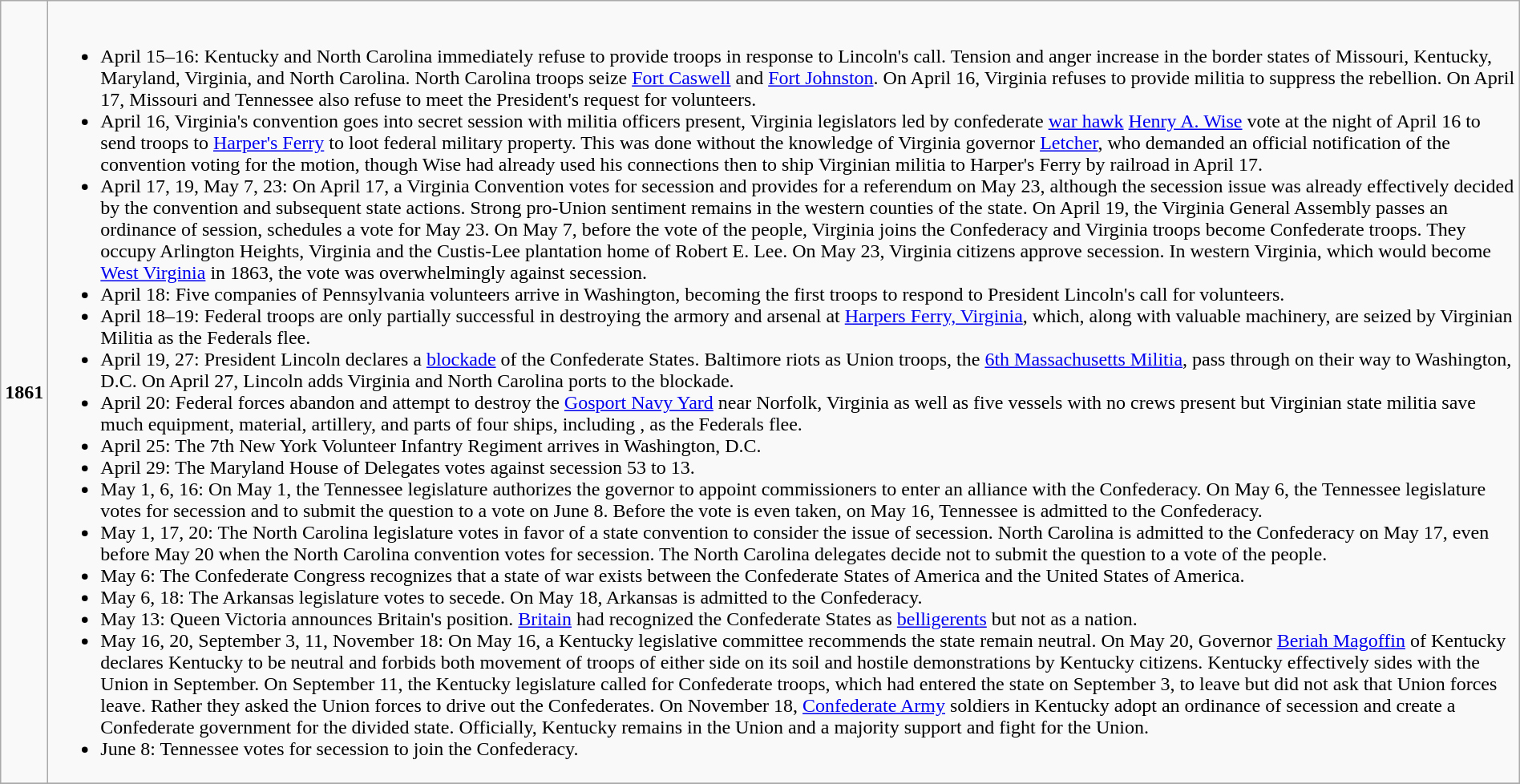<table class="wikitable" width="100%" border=1 cellpadding=5 cellspacing=0>
<tr>
<td valign=center align=right><strong>1861</strong></td>
<td><br><ul><li>April 15–16: Kentucky and North Carolina immediately refuse to provide troops in response to Lincoln's call. Tension and anger increase in the border states of Missouri, Kentucky, Maryland, Virginia, and North Carolina. North Carolina troops seize <a href='#'>Fort Caswell</a> and <a href='#'>Fort Johnston</a>. On April 16, Virginia refuses to provide militia to suppress the rebellion. On April 17, Missouri and Tennessee also refuse to meet the President's request for volunteers.</li><li>April 16, Virginia's convention goes into secret session with militia officers present, Virginia legislators led by confederate <a href='#'>war hawk</a> <a href='#'>Henry A. Wise</a> vote at the night of April 16 to send troops to <a href='#'>Harper's Ferry</a> to loot federal military property. This was done without the knowledge of Virginia governor <a href='#'>Letcher</a>, who demanded an official notification of the convention voting for the motion, though Wise had already used his connections then to ship Virginian militia to Harper's Ferry by railroad in April 17.</li><li>April 17, 19, May 7, 23: On April 17, a Virginia Convention votes for secession and provides for a referendum on May 23, although the secession issue was already effectively decided by the convention and subsequent state actions. Strong pro-Union sentiment remains in the western counties of the state. On April 19, the Virginia General Assembly passes an ordinance of session, schedules a vote for May 23. On May 7, before the vote of the people, Virginia joins the Confederacy and Virginia troops become Confederate troops. They occupy Arlington Heights, Virginia and the Custis-Lee plantation home of Robert E. Lee. On May 23, Virginia citizens approve secession. In western Virginia, which would become <a href='#'>West Virginia</a> in 1863, the vote was overwhelmingly against secession.</li><li>April 18: Five companies of Pennsylvania volunteers arrive in Washington, becoming the first troops to respond to President Lincoln's call for volunteers.</li><li>April 18–19: Federal troops are only partially successful in destroying the armory and arsenal at <a href='#'>Harpers Ferry, Virginia</a>, which, along with valuable machinery, are seized by Virginian Militia as the Federals flee.</li><li>April 19, 27: President Lincoln declares a <a href='#'>blockade</a> of the Confederate States. Baltimore riots as Union troops, the <a href='#'>6th Massachusetts Militia</a>, pass through on their way to Washington, D.C. On April 27, Lincoln adds Virginia and North Carolina ports to the blockade.</li><li>April 20: Federal forces abandon and attempt to destroy the <a href='#'>Gosport Navy Yard</a> near Norfolk, Virginia as well as five vessels with no crews present but Virginian state militia save much equipment, material, artillery, and parts of four ships, including , as the Federals flee.</li><li>April 25: The 7th New York Volunteer Infantry Regiment arrives in Washington, D.C.</li><li>April 29: The Maryland House of Delegates votes against secession 53 to 13.</li><li>May 1, 6, 16: On May 1, the Tennessee legislature authorizes the governor to appoint commissioners to enter an alliance with the Confederacy. On May 6, the Tennessee legislature votes for secession and to submit the question to a vote on June 8. Before the vote is even taken, on May 16, Tennessee is admitted to the Confederacy.</li><li>May 1, 17, 20: The North Carolina legislature votes in favor of a state convention to consider the issue of secession. North Carolina is admitted to the Confederacy on May 17, even before May 20 when the North Carolina convention votes for secession. The North Carolina delegates decide not to submit the question to a vote of the people.</li><li>May 6: The Confederate Congress recognizes that a state of war exists between the Confederate States of America and the United States of America.</li><li>May 6, 18: The Arkansas legislature votes to secede. On May 18, Arkansas is admitted to the Confederacy.</li><li>May 13: Queen Victoria announces Britain's position. <a href='#'>Britain</a> had recognized the Confederate States as <a href='#'>belligerents</a> but not as a nation.</li><li>May 16, 20, September 3, 11, November 18: On May 16, a Kentucky legislative committee recommends the state remain neutral. On May 20, Governor <a href='#'>Beriah Magoffin</a> of Kentucky declares Kentucky to be neutral and forbids both movement of troops of either side on its soil and hostile demonstrations by Kentucky citizens. Kentucky effectively sides with the Union in September. On September 11, the Kentucky legislature called for Confederate troops, which had entered the state on September 3, to leave but did not ask that Union forces leave. Rather they asked the Union forces to drive out the Confederates. On November 18, <a href='#'>Confederate Army</a> soldiers in Kentucky adopt an ordinance of secession and create a Confederate government for the divided state. Officially, Kentucky remains in the Union and a majority support and fight for the Union.</li><li>June 8: Tennessee votes for secession to join the Confederacy.</li></ul></td>
</tr>
<tr>
</tr>
</table>
